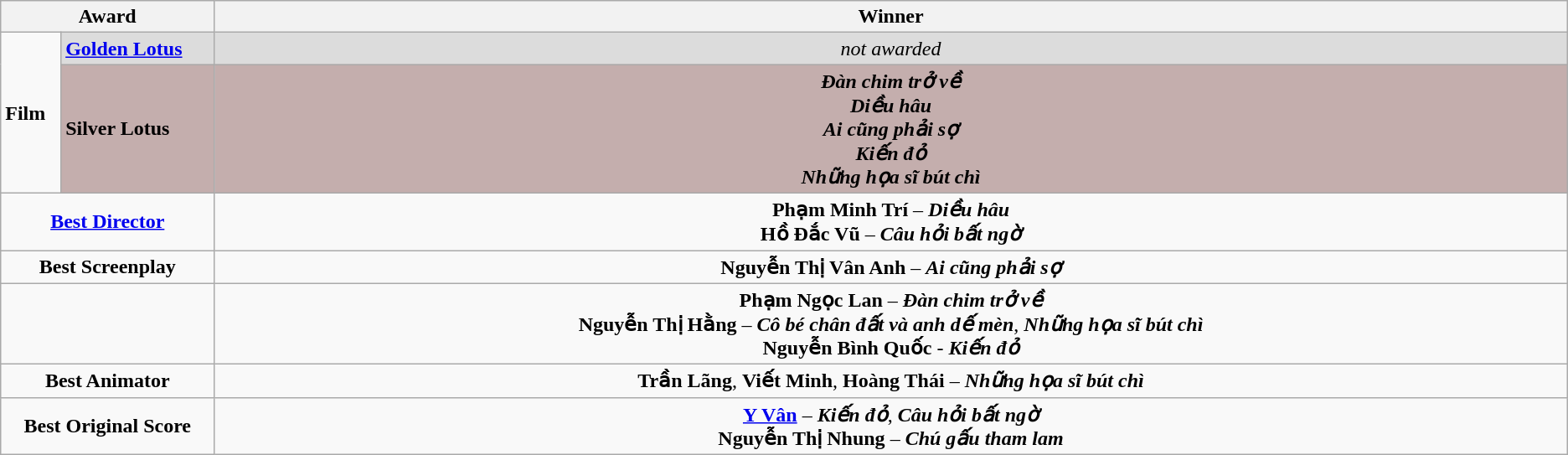<table class=wikitable>
<tr>
<th width="12%" colspan="2">Award</th>
<th width="76%">Winner</th>
</tr>
<tr>
<td rowspan="2"><strong>Film</strong></td>
<td style="background:#DCDCDC"><strong><a href='#'>Golden Lotus</a></strong></td>
<td style="background:#DCDCDC" align=center><em>not awarded</em></td>
</tr>
<tr>
<td style="background:#C4AEAD"><strong>Silver Lotus</strong></td>
<td style="background:#C4AEAD" align=center><strong><em>Đàn chim trở về</em></strong><br><strong><em>Diều hâu</em></strong><br><strong><em>Ai cũng phải sợ</em></strong><br><strong><em>Kiến đỏ</em></strong><br><strong><em>Những họa sĩ bút chì</em></strong></td>
</tr>
<tr>
<td colspan="2" align=center><strong><a href='#'>Best Director</a></strong></td>
<td align=center><strong>Phạm Minh Trí</strong> – <strong><em>Diều hâu</em></strong><br><strong>Hồ Đắc Vũ</strong> – <strong><em>Câu hỏi bất ngờ</em></strong></td>
</tr>
<tr>
<td colspan="2" align=center><strong>Best Screenplay</strong></td>
<td align=center><strong>Nguyễn Thị Vân Anh</strong>  – <strong><em>Ai cũng phải sợ</em></strong></td>
</tr>
<tr>
<td colspan="2" align=center><strong></strong></td>
<td align=center><strong>Phạm Ngọc Lan</strong> – <strong><em>Đàn chim trở về</em></strong><br><strong>Nguyễn Thị Hằng</strong> – <strong><em>Cô bé chân đất và anh dế mèn</em></strong>, <strong><em>Những họa sĩ bút chì</em></strong><br><strong>Nguyễn Bình Quốc</strong> - <strong><em>Kiến đỏ</em></strong></td>
</tr>
<tr>
<td colspan="2" align=center><strong>Best Animator</strong></td>
<td align=center><strong>Trần Lãng</strong>, <strong>Viết Minh</strong>, <strong>Hoàng Thái</strong>  – <strong><em>Những họa sĩ bút chì</em></strong></td>
</tr>
<tr>
<td colspan="2" align=center><strong>Best Original Score</strong></td>
<td align=center><strong><a href='#'>Y Vân</a></strong> – <strong><em>Kiến đỏ</em></strong>, <strong><em>Câu hỏi bất ngờ</em></strong><br><strong>Nguyễn Thị Nhung</strong> – <strong><em>Chú gấu tham lam</em></strong></td>
</tr>
</table>
